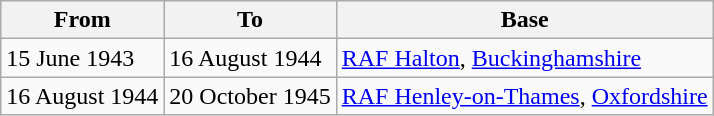<table class="wikitable">
<tr>
<th>From</th>
<th>To</th>
<th>Base</th>
</tr>
<tr>
<td>15 June 1943</td>
<td>16 August 1944</td>
<td><a href='#'>RAF Halton</a>, <a href='#'>Buckinghamshire</a></td>
</tr>
<tr>
<td>16 August 1944</td>
<td>20 October 1945</td>
<td><a href='#'>RAF Henley-on-Thames</a>, <a href='#'>Oxfordshire</a></td>
</tr>
</table>
